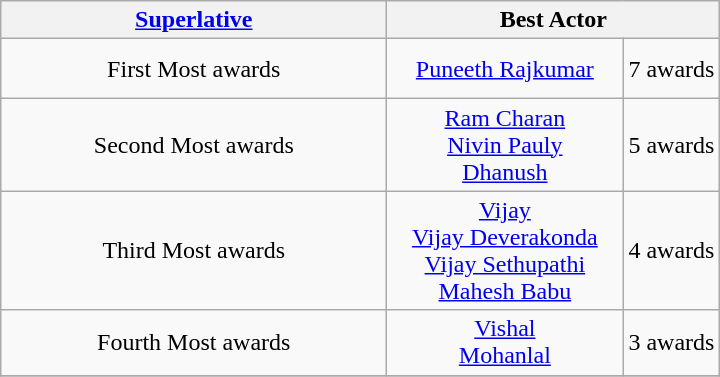<table class="wikitable" style="text-align: center">
<tr>
<th width="25"><strong><a href='#'>Superlative</a></strong></th>
<th colspan="2" width="100"><strong>Best Actor</strong></th>
</tr>
<tr style="height:2.5em;">
<td width="250">First Most awards</td>
<td width="150"><a href='#'>Puneeth Rajkumar</a></td>
<td>7 awards</td>
</tr>
<tr>
<td width="250">Second Most awards</td>
<td width="150"><a href='#'>Ram Charan</a> <br> <a href='#'>Nivin Pauly</a><br> <a href='#'>Dhanush</a></td>
<td>5 awards</td>
</tr>
<tr>
<td width="250">Third Most awards</td>
<td width="150"><a href='#'>Vijay</a><br><a href='#'>Vijay Deverakonda</a><br><a href='#'>Vijay Sethupathi</a><br><a href='#'>Mahesh Babu</a></td>
<td>4 awards</td>
</tr>
<tr>
<td width="250">Fourth Most awards</td>
<td width="150"><a href='#'>Vishal</a><br><a href='#'>Mohanlal</a></td>
<td>3 awards</td>
</tr>
<tr>
</tr>
</table>
